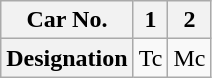<table class="wikitable">
<tr>
<th>Car No.</th>
<th>1</th>
<th>2</th>
</tr>
<tr>
<th>Designation</th>
<td>Tc</td>
<td>Mc</td>
</tr>
</table>
